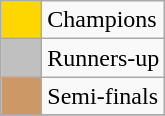<table class="wikitable" style="text-align:center">
<tr>
<td style="background:gold" width="20"></td>
<td align="left">Champions</td>
</tr>
<tr>
<td style="background:silver" width="20"></td>
<td align="left">Runners-up</td>
</tr>
<tr>
<td style="background:#cc9966" width="20"></td>
<td align="left">Semi-finals</td>
</tr>
<tr>
</tr>
</table>
